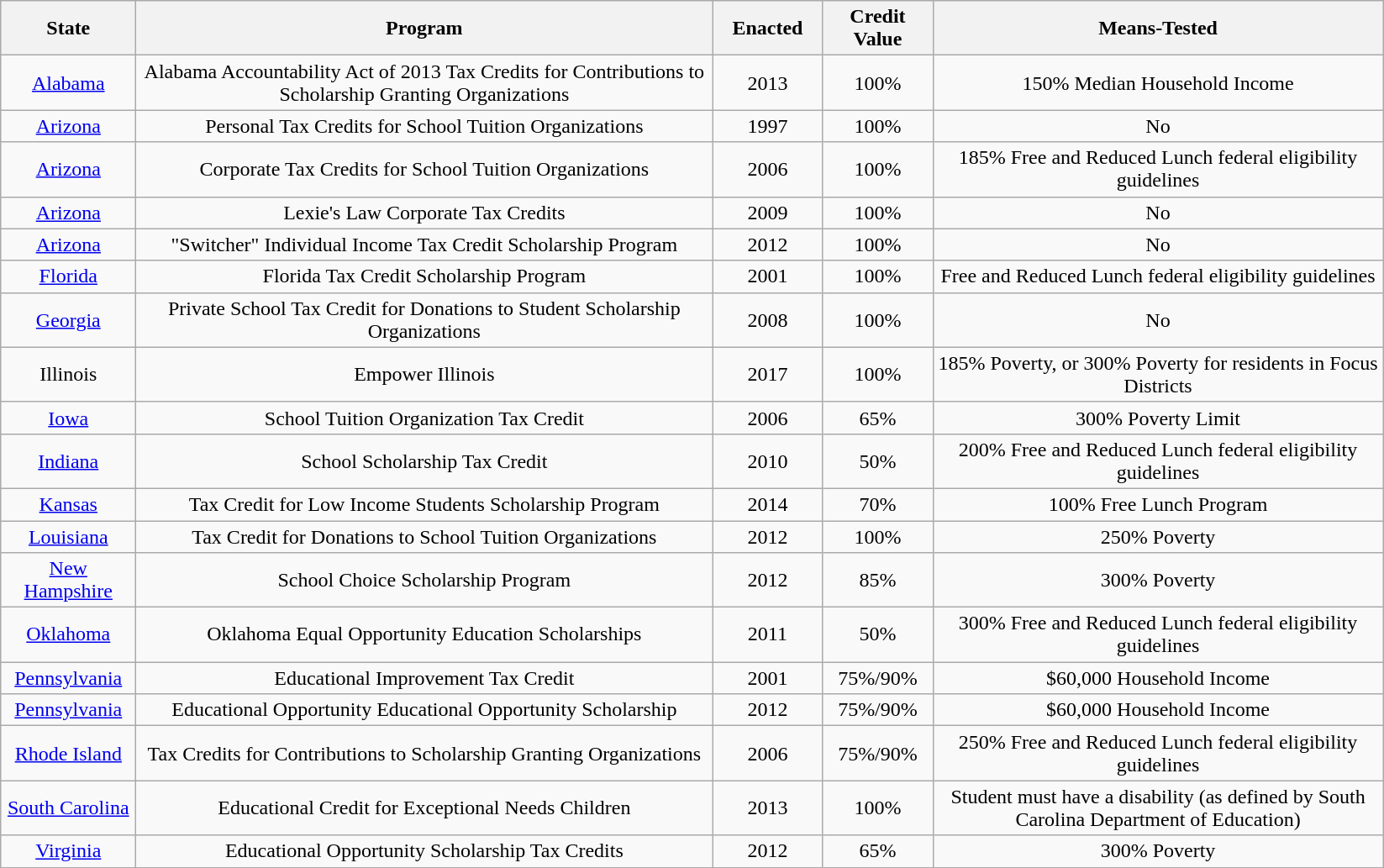<table class="wikitable sortable" style="text-align: center;">
<tr>
<th style="width:100px;">State</th>
<th style="width:450px;">Program</th>
<th style="width:80px;">Enacted</th>
<th style="width:80px;">Credit Value</th>
<th style="width:350px;">Means-Tested</th>
</tr>
<tr>
<td><a href='#'>Alabama</a></td>
<td>Alabama Accountability Act of 2013 Tax Credits for Contributions to Scholarship Granting Organizations</td>
<td>2013</td>
<td>100%</td>
<td>150% Median Household Income</td>
</tr>
<tr>
<td><a href='#'>Arizona</a></td>
<td>Personal Tax Credits for School Tuition Organizations</td>
<td>1997</td>
<td>100%</td>
<td>No</td>
</tr>
<tr>
<td><a href='#'>Arizona</a></td>
<td>Corporate Tax Credits for School Tuition Organizations</td>
<td>2006</td>
<td>100%</td>
<td>185% Free and Reduced Lunch federal eligibility guidelines</td>
</tr>
<tr>
<td><a href='#'>Arizona</a></td>
<td>Lexie's Law Corporate Tax Credits</td>
<td>2009</td>
<td>100%</td>
<td>No</td>
</tr>
<tr>
<td><a href='#'>Arizona</a></td>
<td>"Switcher" Individual Income Tax Credit Scholarship Program</td>
<td>2012</td>
<td>100%</td>
<td>No</td>
</tr>
<tr>
<td><a href='#'>Florida</a></td>
<td>Florida Tax Credit Scholarship Program</td>
<td>2001</td>
<td>100%</td>
<td>Free and Reduced Lunch federal eligibility guidelines</td>
</tr>
<tr>
<td><a href='#'>Georgia</a></td>
<td>Private School Tax Credit for Donations to Student Scholarship Organizations</td>
<td>2008</td>
<td>100%</td>
<td>No</td>
</tr>
<tr>
<td>Illinois</td>
<td>Empower Illinois</td>
<td>2017</td>
<td>100%</td>
<td>185% Poverty, or 300% Poverty for residents in Focus Districts</td>
</tr>
<tr>
<td><a href='#'>Iowa</a></td>
<td>School Tuition Organization Tax Credit</td>
<td>2006</td>
<td>65%</td>
<td>300% Poverty Limit</td>
</tr>
<tr>
<td><a href='#'>Indiana</a></td>
<td>School Scholarship Tax Credit</td>
<td>2010</td>
<td>50%</td>
<td>200% Free and Reduced Lunch federal eligibility guidelines</td>
</tr>
<tr>
<td><a href='#'>Kansas</a></td>
<td>Tax Credit for Low Income Students Scholarship Program</td>
<td>2014</td>
<td>70%</td>
<td>100% Free Lunch Program</td>
</tr>
<tr>
<td><a href='#'>Louisiana</a></td>
<td>Tax Credit for Donations to School Tuition Organizations</td>
<td>2012</td>
<td>100%</td>
<td>250% Poverty</td>
</tr>
<tr>
<td><a href='#'>New Hampshire</a></td>
<td>School Choice Scholarship Program</td>
<td>2012</td>
<td>85%</td>
<td>300% Poverty</td>
</tr>
<tr>
<td><a href='#'>Oklahoma</a></td>
<td>Oklahoma Equal Opportunity Education Scholarships</td>
<td>2011</td>
<td>50%</td>
<td>300% Free and Reduced Lunch federal eligibility guidelines</td>
</tr>
<tr>
<td><a href='#'>Pennsylvania</a></td>
<td>Educational Improvement Tax Credit</td>
<td>2001</td>
<td>75%/90%</td>
<td>$60,000 Household Income</td>
</tr>
<tr>
<td><a href='#'>Pennsylvania</a></td>
<td>Educational Opportunity Educational Opportunity Scholarship</td>
<td>2012</td>
<td>75%/90%</td>
<td>$60,000 Household Income</td>
</tr>
<tr>
<td><a href='#'>Rhode Island</a></td>
<td>Tax Credits for Contributions to Scholarship Granting Organizations</td>
<td>2006</td>
<td>75%/90%</td>
<td>250% Free and Reduced Lunch federal eligibility guidelines</td>
</tr>
<tr>
<td><a href='#'>South Carolina</a></td>
<td>Educational Credit for Exceptional Needs Children</td>
<td>2013</td>
<td>100%</td>
<td>Student must have a disability (as defined by South Carolina Department of Education)</td>
</tr>
<tr>
<td><a href='#'>Virginia</a></td>
<td>Educational Opportunity Scholarship Tax Credits</td>
<td>2012</td>
<td>65%</td>
<td>300% Poverty</td>
</tr>
</table>
